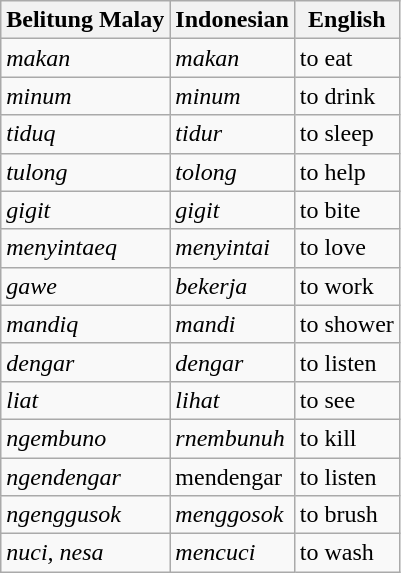<table class="wikitable">
<tr>
<th>Belitung Malay</th>
<th>Indonesian</th>
<th>English</th>
</tr>
<tr>
<td><em>makan</em></td>
<td><em>makan</em></td>
<td>to eat</td>
</tr>
<tr>
<td><em>minum</em></td>
<td><em>minum</em></td>
<td>to drink</td>
</tr>
<tr>
<td><em>tiduq</em></td>
<td><em>tidur</em></td>
<td>to sleep</td>
</tr>
<tr>
<td><em>tulong</em></td>
<td><em>tolong</em></td>
<td>to help</td>
</tr>
<tr>
<td><em>gigit</em></td>
<td><em>gigit</em></td>
<td>to bite</td>
</tr>
<tr>
<td><em>menyintaeq</em></td>
<td><em>menyintai</em></td>
<td>to love</td>
</tr>
<tr>
<td><em>gawe</em></td>
<td><em>bekerja</em></td>
<td>to work</td>
</tr>
<tr>
<td><em>mandiq</em></td>
<td><em>mandi</em></td>
<td>to shower</td>
</tr>
<tr>
<td><em>dengar</em></td>
<td><em>dengar</em></td>
<td>to listen</td>
</tr>
<tr>
<td><em>liat</em></td>
<td><em>lihat</em></td>
<td>to see</td>
</tr>
<tr>
<td><em>ngembuno</em></td>
<td><em>rnembunuh</em></td>
<td>to kill</td>
</tr>
<tr>
<td><em>ngendengar</em></td>
<td>mendengar</td>
<td>to listen</td>
</tr>
<tr>
<td><em>ngenggusok</em></td>
<td><em>menggosok</em></td>
<td>to brush</td>
</tr>
<tr>
<td><em>nuci, nesa</em></td>
<td><em>mencuci</em></td>
<td>to wash</td>
</tr>
</table>
